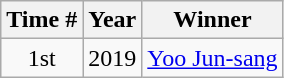<table class="wikitable sortable" style="text-align:center">
<tr>
<th>Time #</th>
<th>Year</th>
<th>Winner</th>
</tr>
<tr>
<td>1st</td>
<td>2019</td>
<td><a href='#'>Yoo Jun-sang</a> <br></td>
</tr>
</table>
